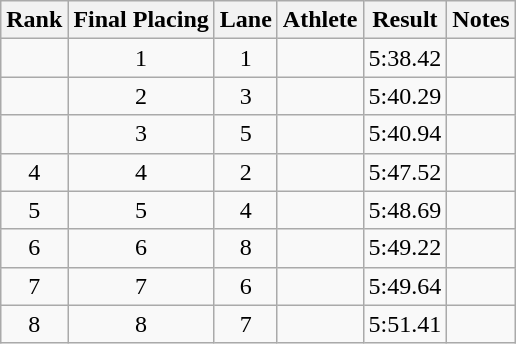<table class="wikitable sortable" style="text-align:center">
<tr>
<th>Rank</th>
<th>Final Placing</th>
<th>Lane</th>
<th>Athlete</th>
<th>Result</th>
<th>Notes</th>
</tr>
<tr>
<td></td>
<td>1</td>
<td>1</td>
<td align=left></td>
<td>5:38.42</td>
<td></td>
</tr>
<tr>
<td></td>
<td>2</td>
<td>3</td>
<td align=left></td>
<td>5:40.29</td>
<td></td>
</tr>
<tr>
<td></td>
<td>3</td>
<td>5</td>
<td align=left></td>
<td>5:40.94</td>
<td></td>
</tr>
<tr>
<td>4</td>
<td>4</td>
<td>2</td>
<td align=left></td>
<td>5:47.52</td>
<td></td>
</tr>
<tr>
<td>5</td>
<td>5</td>
<td>4</td>
<td align=left></td>
<td>5:48.69</td>
<td></td>
</tr>
<tr>
<td>6</td>
<td>6</td>
<td>8</td>
<td align=left></td>
<td>5:49.22</td>
<td></td>
</tr>
<tr>
<td>7</td>
<td>7</td>
<td>6</td>
<td align=left></td>
<td>5:49.64</td>
<td></td>
</tr>
<tr>
<td>8</td>
<td>8</td>
<td>7</td>
<td align=left></td>
<td>5:51.41</td>
<td></td>
</tr>
</table>
